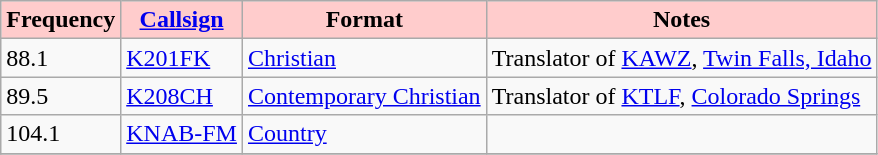<table class="wikitable">
<tr>
<th style="background:#ffcccc;">Frequency</th>
<th style="background:#ffcccc;"><a href='#'>Callsign</a></th>
<th style="background:#ffcccc;">Format</th>
<th style="background:#ffcccc;">Notes</th>
</tr>
<tr>
<td>88.1</td>
<td><a href='#'>K201FK</a></td>
<td><a href='#'>Christian</a></td>
<td>Translator of <a href='#'>KAWZ</a>, <a href='#'>Twin Falls, Idaho</a></td>
</tr>
<tr>
<td>89.5</td>
<td><a href='#'>K208CH</a></td>
<td><a href='#'>Contemporary Christian</a></td>
<td>Translator of <a href='#'>KTLF</a>, <a href='#'>Colorado Springs</a></td>
</tr>
<tr>
<td>104.1</td>
<td><a href='#'>KNAB-FM</a></td>
<td><a href='#'>Country</a></td>
<td></td>
</tr>
<tr>
</tr>
</table>
